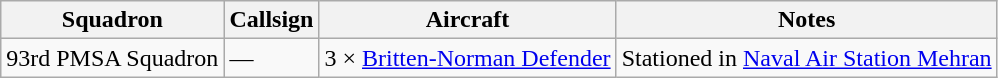<table class="wikitable sortable">
<tr>
<th>Squadron</th>
<th>Callsign</th>
<th>Aircraft</th>
<th>Notes</th>
</tr>
<tr>
<td>93rd PMSA Squadron</td>
<td>—</td>
<td>3 × <a href='#'>Britten-Norman Defender</a></td>
<td>Stationed in <a href='#'>Naval Air Station Mehran</a><br></td>
</tr>
</table>
